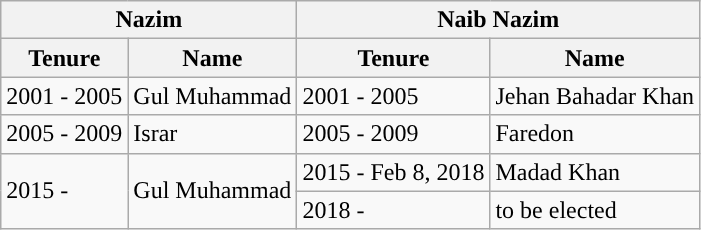<table class="wikitable sorta">
<tr>
<th colspan="2">Nazim</th>
<th colspan="2">Naib Nazim</th>
</tr>
<tr>
<th>Tenure</th>
<th>Name</th>
<th>Tenure</th>
<th>Name</th>
</tr>
<tr>
<td>2001 - 2005</td>
<td>Gul Muhammad</td>
<td>2001 - 2005</td>
<td>Jehan Bahadar Khan</td>
</tr>
<tr>
<td>2005 - 2009</td>
<td>Israr</td>
<td>2005 - 2009</td>
<td>Faredon</td>
</tr>
<tr>
<td rowspan="2">2015 -</td>
<td rowspan="2">Gul Muhammad</td>
<td>2015 - Feb 8, 2018</td>
<td>Madad Khan</td>
</tr>
<tr>
<td>2018 -</td>
<td>to be elected</td>
</tr>
</table>
